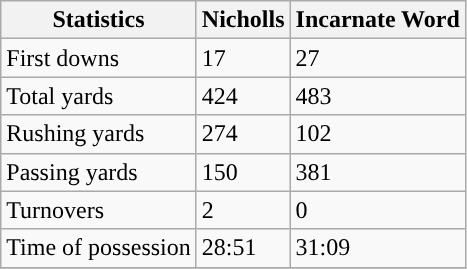<table class="wikitable">
<tr>
<th>Statistics</th>
<th>Nicholls</th>
<th>Incarnate Word</th>
</tr>
<tr>
<td>First downs</td>
<td>17</td>
<td>27</td>
</tr>
<tr>
<td>Total yards</td>
<td>424</td>
<td>483</td>
</tr>
<tr>
<td>Rushing yards</td>
<td>274</td>
<td>102</td>
</tr>
<tr>
<td>Passing yards</td>
<td>150</td>
<td>381</td>
</tr>
<tr>
<td>Turnovers</td>
<td>2</td>
<td>0</td>
</tr>
<tr>
<td>Time of possession</td>
<td>28:51</td>
<td>31:09</td>
</tr>
<tr>
</tr>
</table>
